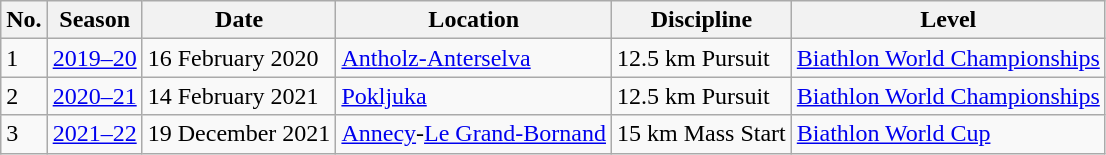<table class="wikitable sortable">
<tr>
<th>No.</th>
<th>Season</th>
<th>Date</th>
<th>Location</th>
<th>Discipline</th>
<th>Level</th>
</tr>
<tr>
<td>1</td>
<td rowspan=1><a href='#'>2019–20</a></td>
<td>16 February 2020</td>
<td> <a href='#'>Antholz-Anterselva</a></td>
<td>12.5 km Pursuit</td>
<td><a href='#'>Biathlon World Championships</a></td>
</tr>
<tr>
<td>2</td>
<td rowspan=1><a href='#'>2020–21</a></td>
<td>14 February 2021</td>
<td> <a href='#'>Pokljuka</a></td>
<td>12.5 km Pursuit</td>
<td><a href='#'>Biathlon World Championships</a></td>
</tr>
<tr>
<td>3</td>
<td rowspan=1><a href='#'>2021–22</a></td>
<td>19 December 2021</td>
<td> <a href='#'>Annecy</a>-<a href='#'>Le Grand-Bornand</a></td>
<td>15 km Mass Start</td>
<td><a href='#'>Biathlon World Cup</a></td>
</tr>
</table>
